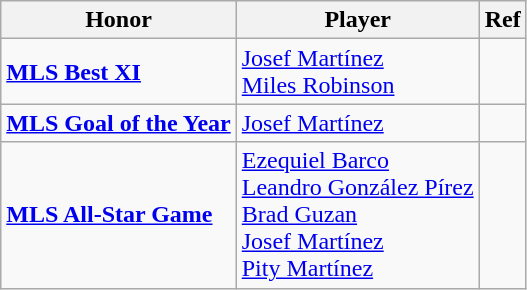<table class="wikitable">
<tr>
<th>Honor</th>
<th>Player</th>
<th>Ref</th>
</tr>
<tr>
<td><strong><a href='#'>MLS Best XI</a></strong></td>
<td> <a href='#'>Josef Martínez</a><br> <a href='#'>Miles Robinson</a></td>
<td style="text-align: center;"></td>
</tr>
<tr>
<td><strong><a href='#'>MLS Goal of the Year</a></strong></td>
<td> <a href='#'>Josef Martínez</a></td>
<td style="text-align: center;"></td>
</tr>
<tr>
<td><strong><a href='#'>MLS All-Star Game</a></strong></td>
<td> <a href='#'>Ezequiel Barco</a><br> <a href='#'>Leandro González Pírez</a><br> <a href='#'>Brad Guzan</a><br> <a href='#'>Josef Martínez</a><br> <a href='#'>Pity Martínez</a></td>
<td style="text-align: center;"></td>
</tr>
</table>
